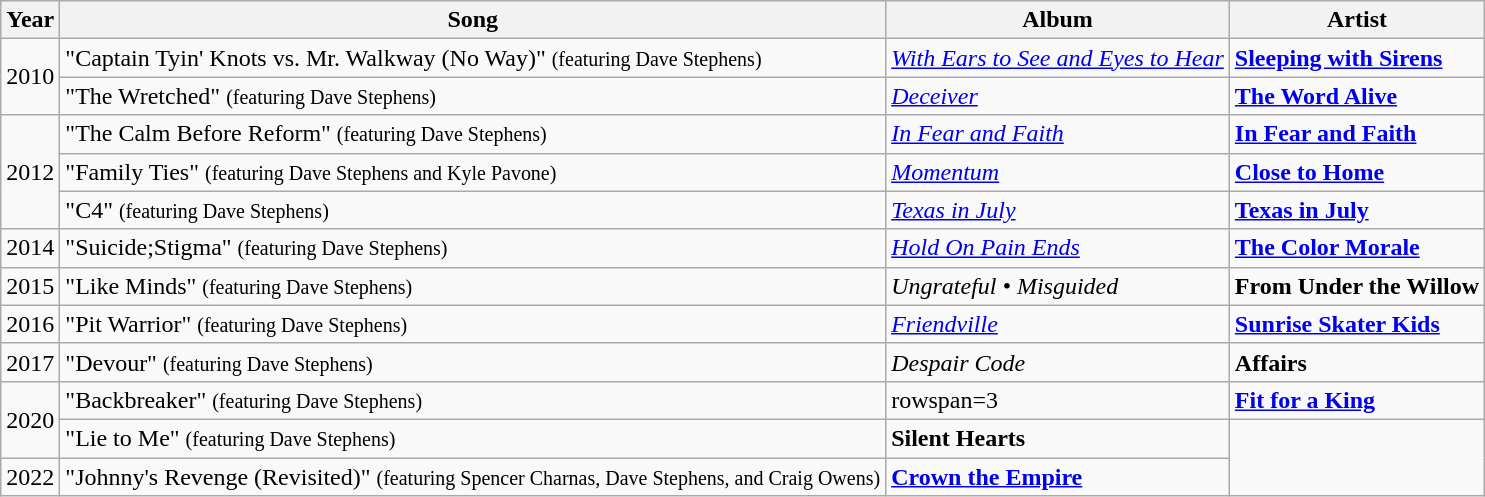<table class="wikitable">
<tr>
<th>Year</th>
<th>Song</th>
<th>Album</th>
<th>Artist</th>
</tr>
<tr>
<td rowspan=2>2010</td>
<td>"Captain Tyin' Knots vs. Mr. Walkway (No Way)" <small>(featuring Dave Stephens)</small></td>
<td><em><a href='#'>With Ears to See and Eyes to Hear</a></em></td>
<td><strong><a href='#'>Sleeping with Sirens</a></strong></td>
</tr>
<tr>
<td>"The Wretched" <small>(featuring Dave Stephens)</small></td>
<td><em><a href='#'>Deceiver</a></em></td>
<td><strong><a href='#'>The Word Alive</a></strong></td>
</tr>
<tr>
<td rowspan=3>2012</td>
<td>"The Calm Before Reform" <small>(featuring Dave Stephens)</small></td>
<td><em><a href='#'>In Fear and Faith</a></em></td>
<td><strong><a href='#'>In Fear and Faith</a></strong></td>
</tr>
<tr>
<td>"Family Ties" <small>(featuring Dave Stephens and Kyle Pavone)</small></td>
<td><em><a href='#'>Momentum</a></em></td>
<td><strong><a href='#'>Close to Home</a></strong></td>
</tr>
<tr>
<td>"C4" <small>(featuring Dave Stephens)</small></td>
<td><em><a href='#'>Texas in July</a></em></td>
<td><strong><a href='#'>Texas in July</a></strong></td>
</tr>
<tr>
<td>2014</td>
<td>"Suicide;Stigma" <small>(featuring Dave Stephens)</small></td>
<td><em><a href='#'>Hold On Pain Ends</a></em></td>
<td><strong><a href='#'>The Color Morale</a></strong></td>
</tr>
<tr>
<td>2015</td>
<td>"Like Minds" <small>(featuring Dave Stephens)</small></td>
<td><em>Ungrateful • Misguided </em></td>
<td><strong>From Under the Willow</strong></td>
</tr>
<tr>
<td>2016</td>
<td>"Pit Warrior" <small>(featuring Dave Stephens)</small></td>
<td><em><a href='#'>Friendville</a></em></td>
<td><strong><a href='#'>Sunrise Skater Kids</a></strong></td>
</tr>
<tr>
<td>2017</td>
<td>"Devour" <small>(featuring Dave Stephens)</small></td>
<td><em>Despair Code</em></td>
<td><strong>Affairs</strong></td>
</tr>
<tr>
<td rowspan=2>2020</td>
<td>"Backbreaker" <small>(featuring Dave Stephens)</small></td>
<td>rowspan=3 </td>
<td><strong><a href='#'>Fit for a King</a></strong></td>
</tr>
<tr>
<td>"Lie to Me" <small>(featuring Dave Stephens)</small></td>
<td><strong>Silent Hearts</strong></td>
</tr>
<tr>
<td>2022</td>
<td>"Johnny's Revenge (Revisited)" <small>(featuring Spencer Charnas, Dave Stephens, and Craig Owens)</small></td>
<td><strong><a href='#'>Crown the Empire</a></strong></td>
</tr>
</table>
